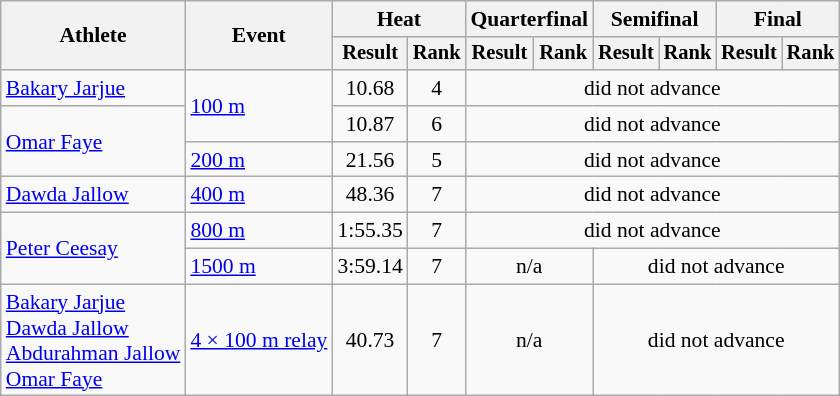<table class=wikitable style="font-size:90%">
<tr>
<th rowspan="2">Athlete</th>
<th rowspan="2">Event</th>
<th colspan="2">Heat</th>
<th colspan="2">Quarterfinal</th>
<th colspan="2">Semifinal</th>
<th colspan="2">Final</th>
</tr>
<tr style="font-size:95%">
<th>Result</th>
<th>Rank</th>
<th>Result</th>
<th>Rank</th>
<th>Result</th>
<th>Rank</th>
<th>Result</th>
<th>Rank</th>
</tr>
<tr align=center>
<td align=left><a href='#'>Bakary Jarjue</a></td>
<td align=left rowspan=2><a href='#'>100 m</a></td>
<td>10.68</td>
<td>4</td>
<td colspan=6>did not advance</td>
</tr>
<tr align=center>
<td align=left rowspan=2><a href='#'>Omar Faye</a></td>
<td>10.87</td>
<td>6</td>
<td colspan=6>did not advance</td>
</tr>
<tr align=center>
<td align=left><a href='#'>200 m</a></td>
<td>21.56</td>
<td>5</td>
<td colspan=6>did not advance</td>
</tr>
<tr align=center>
<td align=left><a href='#'>Dawda Jallow</a></td>
<td align=left><a href='#'>400 m</a></td>
<td>48.36</td>
<td>7</td>
<td colspan=6>did not advance</td>
</tr>
<tr align=center>
<td align=left rowspan=2><a href='#'>Peter Ceesay</a></td>
<td align=left><a href='#'>800 m</a></td>
<td>1:55.35</td>
<td>7</td>
<td colspan=6>did not advance</td>
</tr>
<tr align=center>
<td align=left><a href='#'>1500 m</a></td>
<td>3:59.14</td>
<td>7</td>
<td colspan=2>n/a</td>
<td colspan=4>did not advance</td>
</tr>
<tr align=center>
<td align=left><a href='#'>Bakary Jarjue</a><br><a href='#'>Dawda Jallow</a><br><a href='#'>Abdurahman Jallow</a><br><a href='#'>Omar Faye</a></td>
<td align=left rowspan=4><a href='#'>4 × 100 m relay</a></td>
<td>40.73</td>
<td>7</td>
<td colspan=2>n/a</td>
<td colspan=4>did not advance</td>
</tr>
</table>
